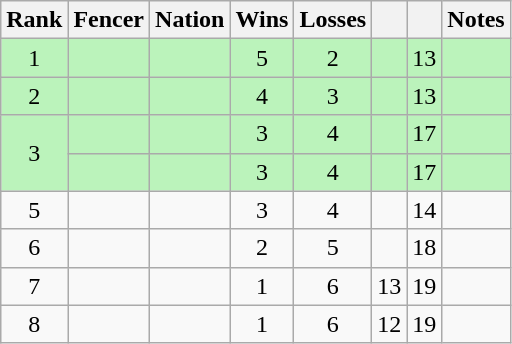<table class="wikitable sortable" style="text-align: center;">
<tr>
<th>Rank</th>
<th>Fencer</th>
<th>Nation</th>
<th>Wins</th>
<th>Losses</th>
<th></th>
<th></th>
<th>Notes</th>
</tr>
<tr style="background:#bbf3bb;">
<td>1</td>
<td align=left></td>
<td align=left></td>
<td>5</td>
<td>2</td>
<td></td>
<td>13</td>
<td></td>
</tr>
<tr style="background:#bbf3bb;">
<td>2</td>
<td align=left></td>
<td align=left></td>
<td>4</td>
<td>3</td>
<td></td>
<td>13</td>
<td></td>
</tr>
<tr style="background:#bbf3bb;">
<td rowspan=2>3</td>
<td align=left></td>
<td align=left></td>
<td>3</td>
<td>4</td>
<td></td>
<td>17</td>
<td></td>
</tr>
<tr style="background:#bbf3bb;">
<td align=left></td>
<td align=left></td>
<td>3</td>
<td>4</td>
<td></td>
<td>17</td>
<td></td>
</tr>
<tr>
<td>5</td>
<td align=left></td>
<td align=left></td>
<td>3</td>
<td>4</td>
<td></td>
<td>14</td>
<td></td>
</tr>
<tr>
<td>6</td>
<td align=left></td>
<td align=left></td>
<td>2</td>
<td>5</td>
<td></td>
<td>18</td>
<td></td>
</tr>
<tr>
<td>7</td>
<td align=left></td>
<td align=left></td>
<td>1</td>
<td>6</td>
<td>13</td>
<td>19</td>
<td></td>
</tr>
<tr>
<td>8</td>
<td align=left></td>
<td align=left></td>
<td>1</td>
<td>6</td>
<td>12</td>
<td>19</td>
<td></td>
</tr>
</table>
